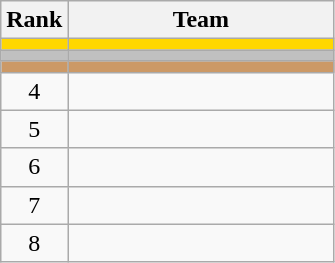<table class="wikitable">
<tr>
<th>Rank</th>
<th width=170>Team</th>
</tr>
<tr bgcolor=gold>
<td align=center></td>
<td></td>
</tr>
<tr bgcolor=silver>
<td align=center></td>
<td></td>
</tr>
<tr bgcolor=cc9966>
<td align=center></td>
<td></td>
</tr>
<tr>
<td align=center>4</td>
<td></td>
</tr>
<tr>
<td align=center>5</td>
<td></td>
</tr>
<tr>
<td align=center>6</td>
<td></td>
</tr>
<tr>
<td align=center>7</td>
<td></td>
</tr>
<tr>
<td align=center>8</td>
<td></td>
</tr>
</table>
